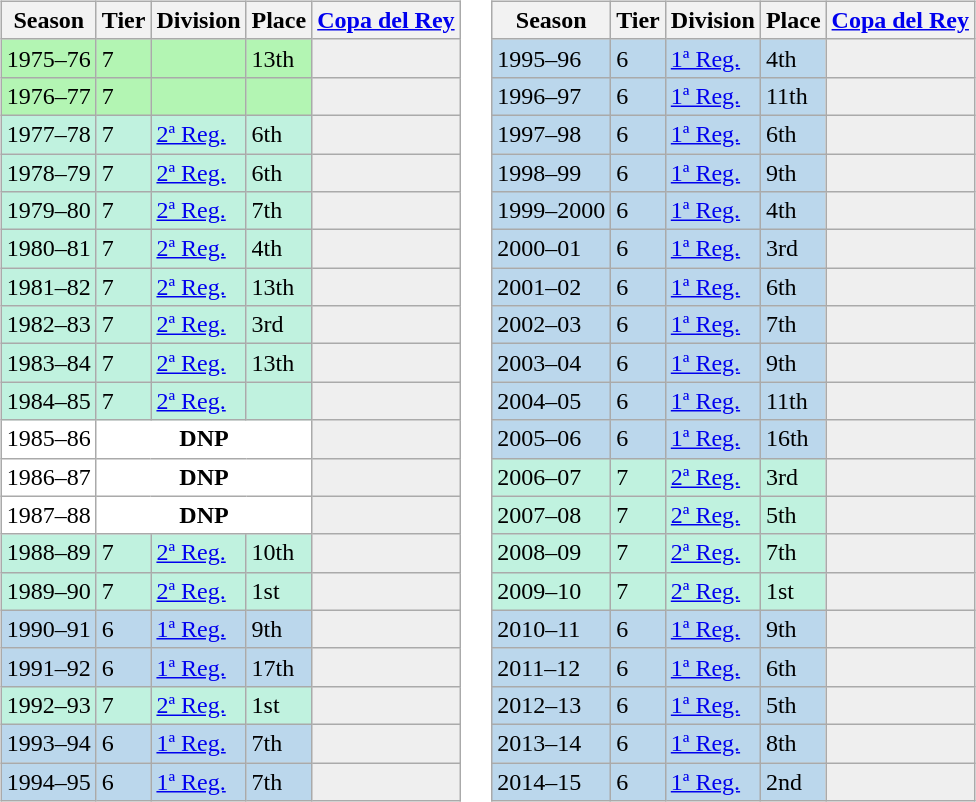<table>
<tr>
<td style="vertical-align:top; width=49%"><br><table class="wikitable">
<tr style="background:#f0f6fa;">
<th>Season</th>
<th>Tier</th>
<th>Division</th>
<th>Place</th>
<th><a href='#'>Copa del Rey</a></th>
</tr>
<tr>
<td style="background:#B3F5B3;">1975–76</td>
<td style="background:#B3F5B3;">7</td>
<td style="background:#B3F5B3;"></td>
<td style="background:#B3F5B3;">13th</td>
<td style="background:#efefef;"></td>
</tr>
<tr>
<td style="background:#B3F5B3;">1976–77</td>
<td style="background:#B3F5B3;">7</td>
<td style="background:#B3F5B3;"></td>
<td style="background:#B3F5B3;"></td>
<td style="background:#efefef;"></td>
</tr>
<tr>
<td style="background:#C0F2DF;">1977–78</td>
<td style="background:#C0F2DF;">7</td>
<td style="background:#C0F2DF;"><a href='#'>2ª Reg.</a></td>
<td style="background:#C0F2DF;">6th</td>
<td style="background:#efefef;"></td>
</tr>
<tr>
<td style="background:#C0F2DF;">1978–79</td>
<td style="background:#C0F2DF;">7</td>
<td style="background:#C0F2DF;"><a href='#'>2ª Reg.</a></td>
<td style="background:#C0F2DF;">6th</td>
<td style="background:#efefef;"></td>
</tr>
<tr>
<td style="background:#C0F2DF;">1979–80</td>
<td style="background:#C0F2DF;">7</td>
<td style="background:#C0F2DF;"><a href='#'>2ª Reg.</a></td>
<td style="background:#C0F2DF;">7th</td>
<th style="background:#efefef;"></th>
</tr>
<tr>
<td style="background:#C0F2DF;">1980–81</td>
<td style="background:#C0F2DF;">7</td>
<td style="background:#C0F2DF;"><a href='#'>2ª Reg.</a></td>
<td style="background:#C0F2DF;">4th</td>
<td style="background:#efefef;"></td>
</tr>
<tr>
<td style="background:#C0F2DF;">1981–82</td>
<td style="background:#C0F2DF;">7</td>
<td style="background:#C0F2DF;"><a href='#'>2ª Reg.</a></td>
<td style="background:#C0F2DF;">13th</td>
<td style="background:#efefef;"></td>
</tr>
<tr>
<td style="background:#C0F2DF;">1982–83</td>
<td style="background:#C0F2DF;">7</td>
<td style="background:#C0F2DF;"><a href='#'>2ª Reg.</a></td>
<td style="background:#C0F2DF;">3rd</td>
<td style="background:#efefef;"></td>
</tr>
<tr>
<td style="background:#C0F2DF;">1983–84</td>
<td style="background:#C0F2DF;">7</td>
<td style="background:#C0F2DF;"><a href='#'>2ª Reg.</a></td>
<td style="background:#C0F2DF;">13th</td>
<td style="background:#efefef;"></td>
</tr>
<tr>
<td style="background:#C0F2DF;">1984–85</td>
<td style="background:#C0F2DF;">7</td>
<td style="background:#C0F2DF;"><a href='#'>2ª Reg.</a></td>
<td style="background:#C0F2DF;"></td>
<td style="background:#efefef;"></td>
</tr>
<tr>
<td style="background:#FFFFFF;">1985–86</td>
<th style="background:#FFFFFF;" colspan="3">DNP</th>
<td style="background:#efefef;"></td>
</tr>
<tr>
<td style="background:#FFFFFF;">1986–87</td>
<th style="background:#FFFFFF;" colspan="3">DNP</th>
<td style="background:#efefef;"></td>
</tr>
<tr>
<td style="background:#FFFFFF;">1987–88</td>
<th style="background:#FFFFFF;" colspan="3">DNP</th>
<td style="background:#efefef;"></td>
</tr>
<tr>
<td style="background:#C0F2DF;">1988–89</td>
<td style="background:#C0F2DF;">7</td>
<td style="background:#C0F2DF;"><a href='#'>2ª Reg.</a></td>
<td style="background:#C0F2DF;">10th</td>
<td style="background:#efefef;"></td>
</tr>
<tr>
<td style="background:#C0F2DF;">1989–90</td>
<td style="background:#C0F2DF;">7</td>
<td style="background:#C0F2DF;"><a href='#'>2ª Reg.</a></td>
<td style="background:#C0F2DF;">1st</td>
<td style="background:#efefef;"></td>
</tr>
<tr>
<td style="background:#BBD7EC;">1990–91</td>
<td style="background:#BBD7EC;">6</td>
<td style="background:#BBD7EC;"><a href='#'>1ª Reg.</a></td>
<td style="background:#BBD7EC;">9th</td>
<th style="background:#efefef;"></th>
</tr>
<tr>
<td style="background:#BBD7EC;">1991–92</td>
<td style="background:#BBD7EC;">6</td>
<td style="background:#BBD7EC;"><a href='#'>1ª Reg.</a></td>
<td style="background:#BBD7EC;">17th</td>
<th style="background:#efefef;"></th>
</tr>
<tr>
<td style="background:#C0F2DF;">1992–93</td>
<td style="background:#C0F2DF;">7</td>
<td style="background:#C0F2DF;"><a href='#'>2ª Reg.</a></td>
<td style="background:#C0F2DF;">1st</td>
<td style="background:#efefef;"></td>
</tr>
<tr>
<td style="background:#BBD7EC;">1993–94</td>
<td style="background:#BBD7EC;">6</td>
<td style="background:#BBD7EC;"><a href='#'>1ª Reg.</a></td>
<td style="background:#BBD7EC;">7th</td>
<td style="background:#efefef;"></td>
</tr>
<tr>
<td style="background:#BBD7EC;">1994–95</td>
<td style="background:#BBD7EC;">6</td>
<td style="background:#BBD7EC;"><a href='#'>1ª Reg.</a></td>
<td style="background:#BBD7EC;">7th</td>
<td style="background:#efefef;"></td>
</tr>
</table>
</td>
<td style="vertical-align:top; width=49%"><br><table class="wikitable">
<tr style="background:#f0f6fa;">
<th>Season</th>
<th>Tier</th>
<th>Division</th>
<th>Place</th>
<th><a href='#'>Copa del Rey</a></th>
</tr>
<tr>
<td style="background:#BBD7EC;">1995–96</td>
<td style="background:#BBD7EC;">6</td>
<td style="background:#BBD7EC;"><a href='#'>1ª Reg.</a></td>
<td style="background:#BBD7EC;">4th</td>
<th style="background:#efefef;"></th>
</tr>
<tr>
<td style="background:#BBD7EC;">1996–97</td>
<td style="background:#BBD7EC;">6</td>
<td style="background:#BBD7EC;"><a href='#'>1ª Reg.</a></td>
<td style="background:#BBD7EC;">11th</td>
<th style="background:#efefef;"></th>
</tr>
<tr>
<td style="background:#BBD7EC;">1997–98</td>
<td style="background:#BBD7EC;">6</td>
<td style="background:#BBD7EC;"><a href='#'>1ª Reg.</a></td>
<td style="background:#BBD7EC;">6th</td>
<th style="background:#efefef;"></th>
</tr>
<tr>
<td style="background:#BBD7EC;">1998–99</td>
<td style="background:#BBD7EC;">6</td>
<td style="background:#BBD7EC;"><a href='#'>1ª Reg.</a></td>
<td style="background:#BBD7EC;">9th</td>
<th style="background:#efefef;"></th>
</tr>
<tr>
<td style="background:#BBD7EC;">1999–2000</td>
<td style="background:#BBD7EC;">6</td>
<td style="background:#BBD7EC;"><a href='#'>1ª Reg.</a></td>
<td style="background:#BBD7EC;">4th</td>
<th style="background:#efefef;"></th>
</tr>
<tr>
<td style="background:#BBD7EC;">2000–01</td>
<td style="background:#BBD7EC;">6</td>
<td style="background:#BBD7EC;"><a href='#'>1ª Reg.</a></td>
<td style="background:#BBD7EC;">3rd</td>
<th style="background:#efefef;"></th>
</tr>
<tr>
<td style="background:#BBD7EC;">2001–02</td>
<td style="background:#BBD7EC;">6</td>
<td style="background:#BBD7EC;"><a href='#'>1ª Reg.</a></td>
<td style="background:#BBD7EC;">6th</td>
<th style="background:#efefef;"></th>
</tr>
<tr>
<td style="background:#BBD7EC;">2002–03</td>
<td style="background:#BBD7EC;">6</td>
<td style="background:#BBD7EC;"><a href='#'>1ª Reg.</a></td>
<td style="background:#BBD7EC;">7th</td>
<th style="background:#efefef;"></th>
</tr>
<tr>
<td style="background:#BBD7EC;">2003–04</td>
<td style="background:#BBD7EC;">6</td>
<td style="background:#BBD7EC;"><a href='#'>1ª Reg.</a></td>
<td style="background:#BBD7EC;">9th</td>
<th style="background:#efefef;"></th>
</tr>
<tr>
<td style="background:#BBD7EC;">2004–05</td>
<td style="background:#BBD7EC;">6</td>
<td style="background:#BBD7EC;"><a href='#'>1ª Reg.</a></td>
<td style="background:#BBD7EC;">11th</td>
<th style="background:#efefef;"></th>
</tr>
<tr>
<td style="background:#BBD7EC;">2005–06</td>
<td style="background:#BBD7EC;">6</td>
<td style="background:#BBD7EC;"><a href='#'>1ª Reg.</a></td>
<td style="background:#BBD7EC;">16th</td>
<th style="background:#efefef;"></th>
</tr>
<tr>
<td style="background:#C0F2DF;">2006–07</td>
<td style="background:#C0F2DF;">7</td>
<td style="background:#C0F2DF;"><a href='#'>2ª Reg.</a></td>
<td style="background:#C0F2DF;">3rd</td>
<th style="background:#efefef;"></th>
</tr>
<tr>
<td style="background:#C0F2DF;">2007–08</td>
<td style="background:#C0F2DF;">7</td>
<td style="background:#C0F2DF;"><a href='#'>2ª Reg.</a></td>
<td style="background:#C0F2DF;">5th</td>
<th style="background:#efefef;"></th>
</tr>
<tr>
<td style="background:#C0F2DF;">2008–09</td>
<td style="background:#C0F2DF;">7</td>
<td style="background:#C0F2DF;"><a href='#'>2ª Reg.</a></td>
<td style="background:#C0F2DF;">7th</td>
<th style="background:#efefef;"></th>
</tr>
<tr>
<td style="background:#C0F2DF;">2009–10</td>
<td style="background:#C0F2DF;">7</td>
<td style="background:#C0F2DF;"><a href='#'>2ª Reg.</a></td>
<td style="background:#C0F2DF;">1st</td>
<th style="background:#efefef;"></th>
</tr>
<tr>
<td style="background:#BBD7EC;">2010–11</td>
<td style="background:#BBD7EC;">6</td>
<td style="background:#BBD7EC;"><a href='#'>1ª Reg.</a></td>
<td style="background:#BBD7EC;">9th</td>
<th style="background:#efefef;"></th>
</tr>
<tr>
<td style="background:#BBD7EC;">2011–12</td>
<td style="background:#BBD7EC;">6</td>
<td style="background:#BBD7EC;"><a href='#'>1ª Reg.</a></td>
<td style="background:#BBD7EC;">6th</td>
<th style="background:#efefef;"></th>
</tr>
<tr>
<td style="background:#BBD7EC;">2012–13</td>
<td style="background:#BBD7EC;">6</td>
<td style="background:#BBD7EC;"><a href='#'>1ª Reg.</a></td>
<td style="background:#BBD7EC;">5th</td>
<th style="background:#efefef;"></th>
</tr>
<tr>
<td style="background:#BBD7EC;">2013–14</td>
<td style="background:#BBD7EC;">6</td>
<td style="background:#BBD7EC;"><a href='#'>1ª Reg.</a></td>
<td style="background:#BBD7EC;">8th</td>
<th style="background:#efefef;"></th>
</tr>
<tr>
<td style="background:#BBD7EC;">2014–15</td>
<td style="background:#BBD7EC;">6</td>
<td style="background:#BBD7EC;"><a href='#'>1ª Reg.</a></td>
<td style="background:#BBD7EC;">2nd</td>
<th style="background:#efefef;"></th>
</tr>
</table>
</td>
</tr>
</table>
